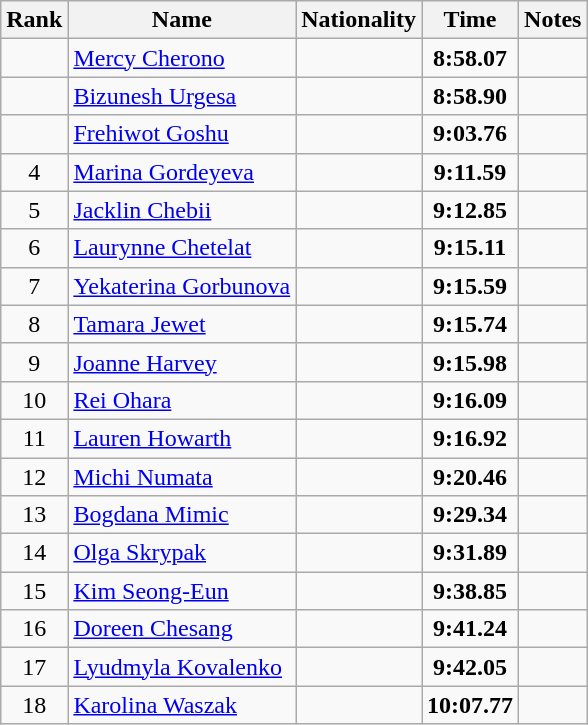<table class="wikitable sortable" style="text-align:center">
<tr>
<th>Rank</th>
<th>Name</th>
<th>Nationality</th>
<th>Time</th>
<th>Notes</th>
</tr>
<tr>
<td></td>
<td align=left><a href='#'>Mercy Cherono</a></td>
<td align=left></td>
<td><strong>8:58.07</strong></td>
<td></td>
</tr>
<tr>
<td></td>
<td align=left><a href='#'>Bizunesh Urgesa</a></td>
<td align=left></td>
<td><strong>8:58.90</strong></td>
<td></td>
</tr>
<tr>
<td></td>
<td align=left><a href='#'>Frehiwot Goshu</a></td>
<td align=left></td>
<td><strong>9:03.76</strong></td>
<td></td>
</tr>
<tr>
<td>4</td>
<td align=left><a href='#'>Marina Gordeyeva</a></td>
<td align=left></td>
<td><strong>9:11.59</strong></td>
<td></td>
</tr>
<tr>
<td>5</td>
<td align=left><a href='#'>Jacklin Chebii</a></td>
<td align=left></td>
<td><strong>9:12.85</strong></td>
<td></td>
</tr>
<tr>
<td>6</td>
<td align=left><a href='#'>Laurynne Chetelat</a></td>
<td align=left></td>
<td><strong>9:15.11</strong></td>
<td></td>
</tr>
<tr>
<td>7</td>
<td align=left><a href='#'>Yekaterina Gorbunova</a></td>
<td align=left></td>
<td><strong>9:15.59</strong></td>
<td></td>
</tr>
<tr>
<td>8</td>
<td align=left><a href='#'>Tamara Jewet</a></td>
<td align=left></td>
<td><strong>9:15.74</strong></td>
<td></td>
</tr>
<tr>
<td>9</td>
<td align=left><a href='#'>Joanne Harvey</a></td>
<td align=left></td>
<td><strong>9:15.98</strong></td>
<td></td>
</tr>
<tr>
<td>10</td>
<td align=left><a href='#'>Rei Ohara</a></td>
<td align=left></td>
<td><strong>9:16.09</strong></td>
<td></td>
</tr>
<tr>
<td>11</td>
<td align=left><a href='#'>Lauren Howarth</a></td>
<td align=left></td>
<td><strong>9:16.92</strong></td>
<td></td>
</tr>
<tr>
<td>12</td>
<td align=left><a href='#'>Michi Numata</a></td>
<td align=left></td>
<td><strong>9:20.46</strong></td>
<td></td>
</tr>
<tr>
<td>13</td>
<td align=left><a href='#'>Bogdana Mimic</a></td>
<td align=left></td>
<td><strong>9:29.34</strong></td>
<td></td>
</tr>
<tr>
<td>14</td>
<td align=left><a href='#'>Olga Skrypak</a></td>
<td align=left></td>
<td><strong>9:31.89</strong></td>
<td></td>
</tr>
<tr>
<td>15</td>
<td align=left><a href='#'>Kim Seong-Eun</a></td>
<td align=left></td>
<td><strong>9:38.85</strong></td>
<td></td>
</tr>
<tr>
<td>16</td>
<td align=left><a href='#'>Doreen Chesang</a></td>
<td align=left></td>
<td><strong>9:41.24</strong></td>
<td></td>
</tr>
<tr>
<td>17</td>
<td align=left><a href='#'>Lyudmyla Kovalenko</a></td>
<td align=left></td>
<td><strong>9:42.05</strong></td>
<td></td>
</tr>
<tr>
<td>18</td>
<td align=left><a href='#'>Karolina Waszak</a></td>
<td align=left></td>
<td><strong>10:07.77</strong></td>
<td></td>
</tr>
</table>
